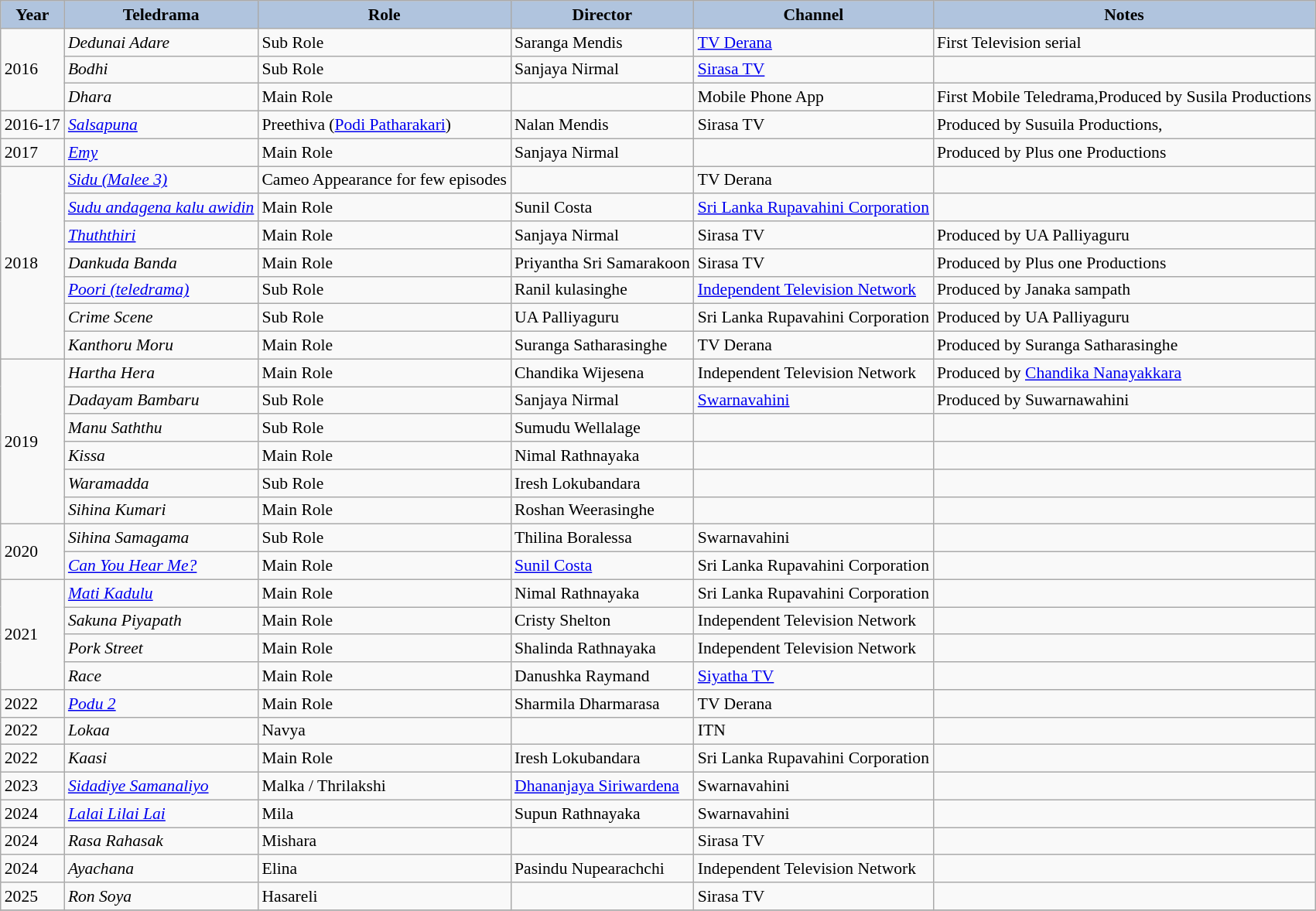<table class="wikitable" style="font-size:90%" cellpadding="5">
<tr style="text-align:center;">
<th style="background:#B0C4DE;">Year</th>
<th style="background:#B0C4DE;">Teledrama</th>
<th style="background:#B0C4DE;">Role</th>
<th style="background:#B0C4DE;">Director</th>
<th style="background:#B0C4DE;">Channel</th>
<th style="background:#B0C4DE;">Notes</th>
</tr>
<tr>
<td rowspan="3">2016</td>
<td><em>Dedunai Adare</em></td>
<td>Sub Role</td>
<td>Saranga Mendis</td>
<td><a href='#'>TV Derana</a></td>
<td>First Television serial</td>
</tr>
<tr>
<td><em> Bodhi</em></td>
<td>Sub Role</td>
<td>Sanjaya Nirmal</td>
<td><a href='#'>Sirasa TV</a></td>
<td></td>
</tr>
<tr>
<td><em> Dhara</em></td>
<td>Main Role</td>
<td></td>
<td>Mobile Phone App</td>
<td>First Mobile Teledrama,Produced by Susila Productions</td>
</tr>
<tr>
<td>2016-17</td>
<td><em><a href='#'>Salsapuna</a></em></td>
<td>Preethiva (<a href='#'>Podi Patharakari</a>)</td>
<td>Nalan Mendis</td>
<td>Sirasa TV</td>
<td>Produced by Susuila Productions,</td>
</tr>
<tr>
<td>2017</td>
<td><em><a href='#'>Emy</a></em> </td>
<td>Main Role</td>
<td>Sanjaya Nirmal</td>
<td></td>
<td>Produced by Plus one Productions</td>
</tr>
<tr>
<td rowspan="7">2018</td>
<td><em> <a href='#'>Sidu (Malee 3)</a></em></td>
<td>Cameo Appearance for few episodes</td>
<td></td>
<td>TV Derana</td>
<td></td>
</tr>
<tr>
<td><em><a href='#'>Sudu andagena kalu awidin</a></em></td>
<td>Main Role</td>
<td>Sunil Costa</td>
<td><a href='#'>Sri Lanka Rupavahini Corporation</a></td>
</tr>
<tr>
<td><em><a href='#'>Thuththiri</a></em></td>
<td>Main Role</td>
<td>Sanjaya Nirmal</td>
<td>Sirasa TV</td>
<td>Produced by UA Palliyaguru</td>
</tr>
<tr>
<td><em>Dankuda Banda</em></td>
<td>Main Role</td>
<td>Priyantha Sri Samarakoon</td>
<td>Sirasa TV</td>
<td>Produced by Plus one Productions</td>
</tr>
<tr>
<td><em><a href='#'>Poori (teledrama)</a></em></td>
<td>Sub Role</td>
<td>Ranil kulasinghe</td>
<td><a href='#'>Independent Television Network</a></td>
<td>Produced by Janaka sampath</td>
</tr>
<tr>
<td><em>Crime Scene</em></td>
<td>Sub Role</td>
<td>UA Palliyaguru</td>
<td>Sri Lanka Rupavahini Corporation</td>
<td>Produced by UA Palliyaguru</td>
</tr>
<tr>
<td><em>Kanthoru Moru</em></td>
<td>Main Role</td>
<td>Suranga Satharasinghe</td>
<td>TV Derana</td>
<td>Produced by Suranga Satharasinghe</td>
</tr>
<tr>
<td rowspan="6">2019</td>
<td><em>Hartha Hera</em></td>
<td>Main Role</td>
<td>Chandika Wijesena</td>
<td>Independent Television Network</td>
<td>Produced by <a href='#'>Chandika Nanayakkara</a></td>
</tr>
<tr>
<td><em>Dadayam Bambaru</em></td>
<td>Sub Role</td>
<td>Sanjaya Nirmal</td>
<td><a href='#'>Swarnavahini</a></td>
<td>Produced by Suwarnawahini</td>
</tr>
<tr>
<td><em>Manu Saththu</em></td>
<td>Sub Role</td>
<td>Sumudu Wellalage</td>
<td></td>
<td></td>
</tr>
<tr>
<td><em>Kissa</em></td>
<td>Main Role</td>
<td>Nimal Rathnayaka</td>
<td></td>
<td></td>
</tr>
<tr>
<td><em>Waramadda</em></td>
<td>Sub Role</td>
<td>Iresh Lokubandara</td>
<td></td>
<td></td>
</tr>
<tr>
<td><em>Sihina Kumari</em></td>
<td>Main Role</td>
<td>Roshan Weerasinghe</td>
<td></td>
<td></td>
</tr>
<tr>
<td rowspan="2">2020</td>
<td><em>Sihina Samagama </em></td>
<td>Sub Role</td>
<td>Thilina Boralessa</td>
<td>Swarnavahini</td>
<td></td>
</tr>
<tr>
<td><em><a href='#'>Can You Hear Me?</a></em></td>
<td>Main Role</td>
<td><a href='#'>Sunil Costa</a></td>
<td>Sri Lanka Rupavahini Corporation</td>
</tr>
<tr>
<td rowspan="4">2021</td>
<td><em><a href='#'>Mati Kadulu</a></em></td>
<td>Main Role</td>
<td>Nimal Rathnayaka</td>
<td>Sri Lanka Rupavahini Corporation</td>
<td></td>
</tr>
<tr>
<td><em>Sakuna Piyapath</em></td>
<td>Main Role</td>
<td>Cristy Shelton</td>
<td>Independent Television Network</td>
<td></td>
</tr>
<tr>
<td><em>Pork Street</em></td>
<td>Main Role</td>
<td>Shalinda Rathnayaka</td>
<td>Independent Television Network</td>
<td></td>
</tr>
<tr>
<td><em>Race</em></td>
<td>Main Role</td>
<td>Danushka Raymand</td>
<td><a href='#'>Siyatha TV</a></td>
</tr>
<tr>
<td>2022</td>
<td><em><a href='#'>Podu 2</a></em></td>
<td>Main Role</td>
<td>Sharmila Dharmarasa</td>
<td>TV Derana</td>
<td></td>
</tr>
<tr>
<td>2022</td>
<td><em>Lokaa</em></td>
<td>Navya</td>
<td></td>
<td>ITN</td>
<td></td>
</tr>
<tr>
<td>2022</td>
<td><em>Kaasi</em></td>
<td>Main Role</td>
<td>Iresh Lokubandara</td>
<td>Sri Lanka Rupavahini Corporation</td>
<td></td>
</tr>
<tr>
<td>2023</td>
<td><em><a href='#'>Sidadiye Samanaliyo</a></em></td>
<td>Malka / Thrilakshi</td>
<td><a href='#'>Dhananjaya Siriwardena</a></td>
<td>Swarnavahini</td>
<td></td>
</tr>
<tr>
<td>2024</td>
<td><em><a href='#'>Lalai Lilai Lai </a></em></td>
<td>Mila</td>
<td>Supun Rathnayaka</td>
<td>Swarnavahini</td>
<td></td>
</tr>
<tr>
<td>2024</td>
<td><em>Rasa Rahasak</em></td>
<td>Mishara</td>
<td></td>
<td>Sirasa TV</td>
<td></td>
</tr>
<tr>
<td>2024</td>
<td><em>Ayachana</em></td>
<td>Elina</td>
<td>Pasindu Nupearachchi</td>
<td>Independent Television Network</td>
<td></td>
</tr>
<tr>
<td>2025</td>
<td><em>Ron Soya</em></td>
<td>Hasareli</td>
<td></td>
<td>Sirasa TV</td>
<td></td>
</tr>
<tr>
</tr>
</table>
